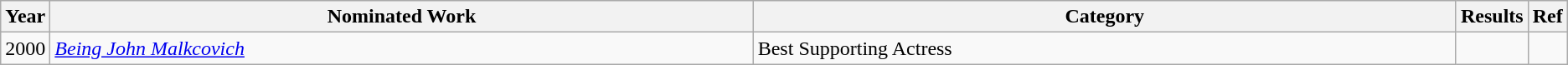<table class="wikitable">
<tr>
<th scope="col" style="width:1em;">Year</th>
<th scope="col" style="width:35em;">Nominated Work</th>
<th scope="col" style="width:35em;">Category</th>
<th scope="col" style="width:1em;">Results</th>
<th scope="col" style="width:1em;">Ref</th>
</tr>
<tr>
<td>2000</td>
<td><em><a href='#'>Being John Malkcovich</a></em></td>
<td>Best Supporting Actress</td>
<td></td>
<td></td>
</tr>
</table>
